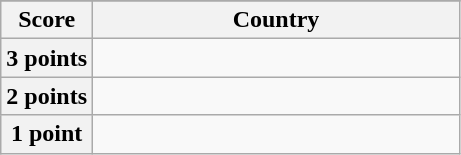<table class="wikitable">
<tr>
</tr>
<tr>
<th scope="col" width=20%>Score</th>
<th scope="col">Country</th>
</tr>
<tr>
<th scope="row">3 points</th>
<td></td>
</tr>
<tr>
<th scope="row">2 points</th>
<td></td>
</tr>
<tr>
<th scope="row">1 point</th>
<td></td>
</tr>
</table>
